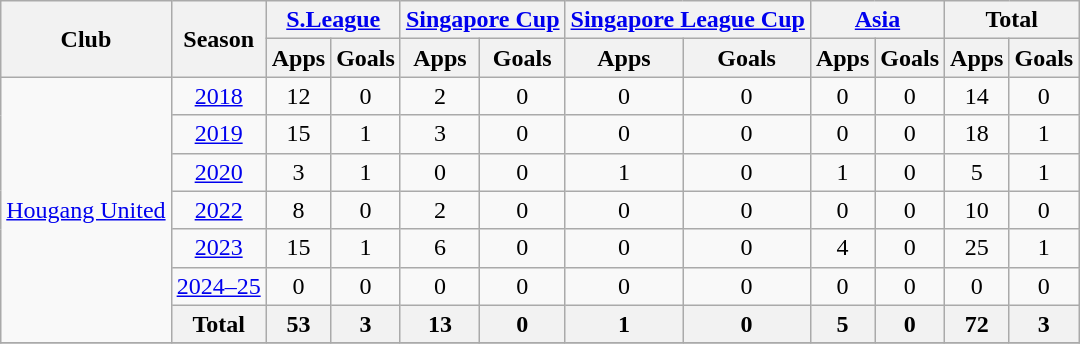<table style="text-align:center" class="wikitable">
<tr>
<th rowspan="2">Club</th>
<th rowspan="2">Season</th>
<th colspan="2"><a href='#'>S.League</a></th>
<th colspan="2"><a href='#'>Singapore Cup</a></th>
<th colspan="2"><a href='#'>Singapore League Cup</a></th>
<th colspan="2"><a href='#'>Asia</a></th>
<th colspan="2">Total</th>
</tr>
<tr>
<th>Apps</th>
<th>Goals</th>
<th>Apps</th>
<th>Goals</th>
<th>Apps</th>
<th>Goals</th>
<th>Apps</th>
<th>Goals</th>
<th>Apps</th>
<th>Goals</th>
</tr>
<tr>
<td rowspan="7"><a href='#'>Hougang United</a></td>
<td><a href='#'>2018</a></td>
<td>12</td>
<td>0</td>
<td>2</td>
<td>0</td>
<td>0</td>
<td>0</td>
<td>0</td>
<td>0</td>
<td>14</td>
<td>0</td>
</tr>
<tr>
<td><a href='#'>2019</a></td>
<td>15</td>
<td>1</td>
<td>3</td>
<td>0</td>
<td>0</td>
<td>0</td>
<td>0</td>
<td>0</td>
<td>18</td>
<td>1</td>
</tr>
<tr>
<td><a href='#'>2020</a></td>
<td>3</td>
<td>1</td>
<td>0</td>
<td>0</td>
<td>1</td>
<td>0</td>
<td>1</td>
<td>0</td>
<td>5</td>
<td>1</td>
</tr>
<tr>
<td><a href='#'>2022</a></td>
<td>8</td>
<td>0</td>
<td>2</td>
<td>0</td>
<td>0</td>
<td>0</td>
<td>0</td>
<td>0</td>
<td>10</td>
<td>0</td>
</tr>
<tr>
<td><a href='#'>2023</a></td>
<td>15</td>
<td>1</td>
<td>6</td>
<td>0</td>
<td>0</td>
<td>0</td>
<td>4</td>
<td>0</td>
<td>25</td>
<td>1</td>
</tr>
<tr>
<td><a href='#'>2024–25</a></td>
<td>0</td>
<td>0</td>
<td>0</td>
<td>0</td>
<td>0</td>
<td>0</td>
<td>0</td>
<td>0</td>
<td>0</td>
<td>0</td>
</tr>
<tr>
<th>Total</th>
<th>53</th>
<th>3</th>
<th>13</th>
<th>0</th>
<th>1</th>
<th>0</th>
<th>5</th>
<th>0</th>
<th>72</th>
<th>3</th>
</tr>
<tr>
</tr>
</table>
